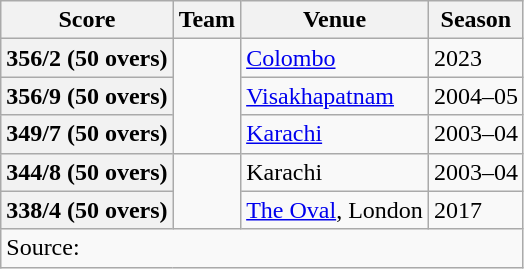<table class="wikitable">
<tr>
<th align="center"><strong>Score</strong></th>
<th align="center"><strong>Team</strong></th>
<th align="center"><strong>Venue</strong></th>
<th align="center"><strong>Season</strong></th>
</tr>
<tr>
<th>356/2 (50 overs)</th>
<td rowspan=3></td>
<td><a href='#'>Colombo</a></td>
<td>2023</td>
</tr>
<tr>
<th>356/9 (50 overs)</th>
<td><a href='#'>Visakhapatnam</a></td>
<td>2004–05</td>
</tr>
<tr>
<th>349/7 (50 overs)</th>
<td><a href='#'>Karachi</a></td>
<td>2003–04</td>
</tr>
<tr>
<th>344/8 (50 overs)</th>
<td rowspan=2></td>
<td>Karachi</td>
<td>2003–04</td>
</tr>
<tr>
<th>338/4 (50 overs)</th>
<td><a href='#'>The Oval</a>, London</td>
<td>2017</td>
</tr>
<tr>
<td colspan="5">Source:</td>
</tr>
</table>
